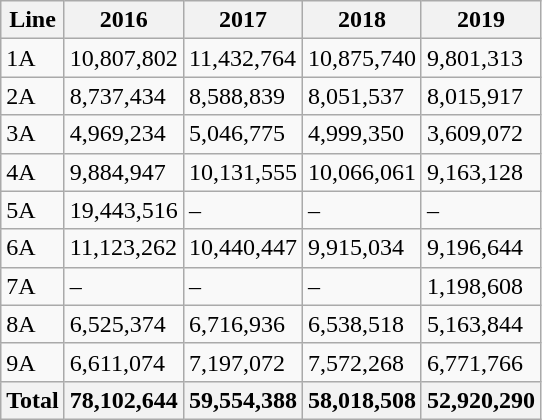<table class="wikitable sortable">
<tr>
<th>Line</th>
<th>2016</th>
<th>2017</th>
<th>2018</th>
<th>2019</th>
</tr>
<tr>
<td>1A</td>
<td>10,807,802</td>
<td>11,432,764</td>
<td>10,875,740</td>
<td>9,801,313</td>
</tr>
<tr>
<td>2A</td>
<td>8,737,434</td>
<td>8,588,839</td>
<td>8,051,537</td>
<td>8,015,917</td>
</tr>
<tr>
<td>3A</td>
<td>4,969,234</td>
<td>5,046,775</td>
<td>4,999,350</td>
<td>3,609,072</td>
</tr>
<tr>
<td>4A</td>
<td>9,884,947</td>
<td>10,131,555</td>
<td>10,066,061</td>
<td>9,163,128</td>
</tr>
<tr>
<td>5A</td>
<td>19,443,516</td>
<td>–</td>
<td>–</td>
<td>–</td>
</tr>
<tr>
<td>6A</td>
<td>11,123,262</td>
<td>10,440,447</td>
<td>9,915,034</td>
<td>9,196,644</td>
</tr>
<tr>
<td>7A</td>
<td>–</td>
<td>–</td>
<td>–</td>
<td>1,198,608</td>
</tr>
<tr>
<td>8A</td>
<td>6,525,374</td>
<td>6,716,936</td>
<td>6,538,518</td>
<td>5,163,844</td>
</tr>
<tr>
<td>9A</td>
<td>6,611,074</td>
<td>7,197,072</td>
<td>7,572,268</td>
<td>6,771,766</td>
</tr>
<tr>
<th>Total</th>
<th>78,102,644</th>
<th>59,554,388</th>
<th>58,018,508</th>
<th>52,920,290</th>
</tr>
</table>
